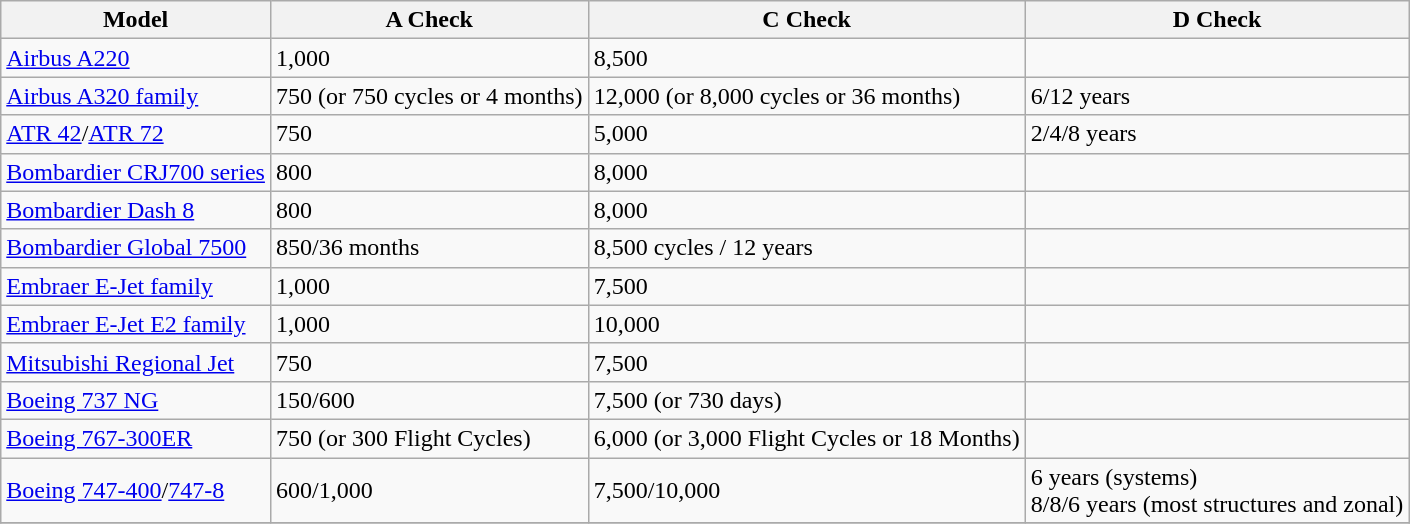<table class="wikitable sortable">
<tr>
<th>Model</th>
<th>A Check</th>
<th>C Check</th>
<th>D Check</th>
</tr>
<tr>
<td><a href='#'>Airbus A220</a></td>
<td>1,000</td>
<td>8,500</td>
<td></td>
</tr>
<tr>
<td><a href='#'>Airbus A320 family</a></td>
<td>750 (or 750 cycles or 4 months)</td>
<td>12,000 (or 8,000 cycles or 36 months)</td>
<td>6/12 years</td>
</tr>
<tr>
<td><a href='#'>ATR 42</a>/<a href='#'>ATR 72</a></td>
<td>750</td>
<td>5,000</td>
<td>2/4/8 years</td>
</tr>
<tr>
<td><a href='#'>Bombardier CRJ700 series</a></td>
<td>800</td>
<td>8,000</td>
<td></td>
</tr>
<tr>
<td><a href='#'>Bombardier Dash 8</a></td>
<td>800</td>
<td>8,000</td>
<td></td>
</tr>
<tr>
<td><a href='#'>Bombardier Global 7500</a></td>
<td>850/36 months</td>
<td>8,500 cycles / 12 years</td>
<td></td>
</tr>
<tr>
<td><a href='#'>Embraer E-Jet family</a></td>
<td>1,000</td>
<td>7,500</td>
<td></td>
</tr>
<tr>
<td><a href='#'>Embraer E-Jet E2 family</a></td>
<td>1,000</td>
<td>10,000</td>
<td></td>
</tr>
<tr>
<td><a href='#'>Mitsubishi Regional Jet</a></td>
<td>750</td>
<td>7,500</td>
<td></td>
</tr>
<tr>
<td><a href='#'>Boeing 737 NG</a></td>
<td>150/600</td>
<td>7,500 (or 730 days)</td>
<td></td>
</tr>
<tr>
<td><a href='#'>Boeing 767-300ER</a></td>
<td>750 (or 300 Flight Cycles)</td>
<td>6,000 (or 3,000 Flight Cycles or 18 Months)</td>
<td></td>
</tr>
<tr>
<td><a href='#'>Boeing 747-400</a>/<a href='#'>747-8</a></td>
<td>600/1,000</td>
<td>7,500/10,000</td>
<td>6 years (systems)<br>8/8/6 years (most structures and zonal)</td>
</tr>
<tr>
</tr>
</table>
